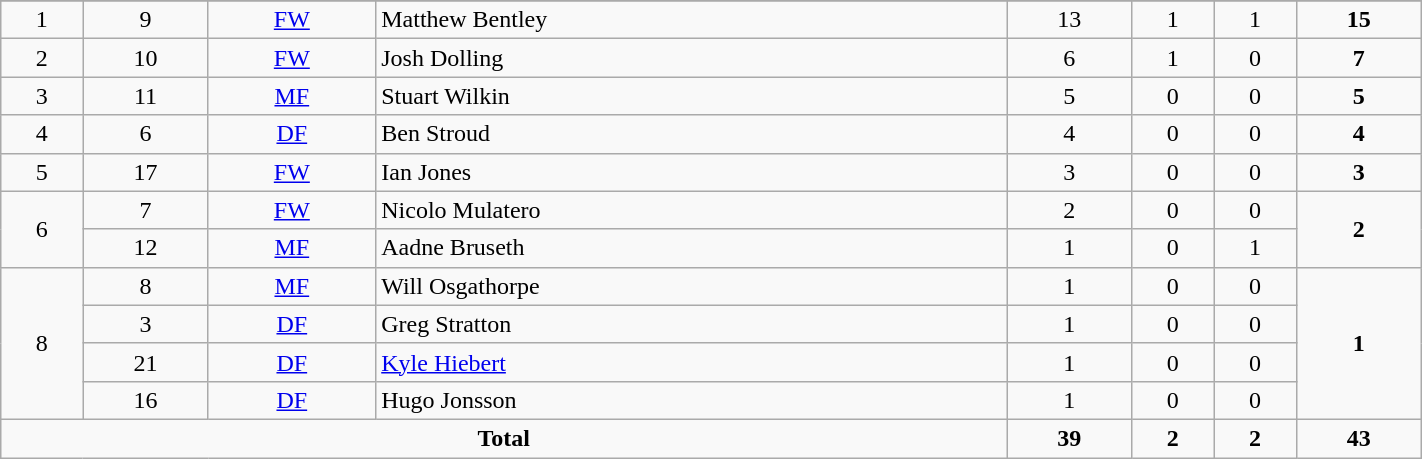<table class="wikitable" style="text-align:center;width:75%;">
<tr>
</tr>
<tr>
<td>1</td>
<td>9</td>
<td><a href='#'>FW</a></td>
<td align="left"> Matthew Bentley</td>
<td>13</td>
<td>1</td>
<td>1</td>
<td><strong>15</strong></td>
</tr>
<tr>
<td>2</td>
<td>10</td>
<td><a href='#'>FW</a></td>
<td align="left"> Josh Dolling</td>
<td>6</td>
<td>1</td>
<td>0</td>
<td><strong>7</strong></td>
</tr>
<tr>
<td>3</td>
<td>11</td>
<td><a href='#'>MF</a></td>
<td align="left"> Stuart Wilkin</td>
<td>5</td>
<td>0</td>
<td>0</td>
<td><strong>5</strong></td>
</tr>
<tr>
<td>4</td>
<td>6</td>
<td><a href='#'>DF</a></td>
<td align="left"> Ben Stroud</td>
<td>4</td>
<td>0</td>
<td>0</td>
<td><strong>4</strong></td>
</tr>
<tr>
<td>5</td>
<td>17</td>
<td><a href='#'>FW</a></td>
<td align="left"> Ian Jones</td>
<td>3</td>
<td>0</td>
<td>0</td>
<td><strong>3</strong></td>
</tr>
<tr>
<td rowspan= "2">6</td>
<td>7</td>
<td><a href='#'>FW</a></td>
<td align="left"> Nicolo Mulatero</td>
<td>2</td>
<td>0</td>
<td>0</td>
<td rowspan="2"><strong>2</strong></td>
</tr>
<tr>
<td>12</td>
<td><a href='#'>MF</a></td>
<td align="left"> Aadne Bruseth</td>
<td>1</td>
<td>0</td>
<td>1</td>
</tr>
<tr>
<td rowspan= "4">8</td>
<td>8</td>
<td><a href='#'>MF</a></td>
<td align="left"> Will Osgathorpe</td>
<td>1</td>
<td>0</td>
<td>0</td>
<td rowspan="4"><strong>1</strong></td>
</tr>
<tr>
<td>3</td>
<td><a href='#'>DF</a></td>
<td align="left"> Greg Stratton</td>
<td>1</td>
<td>0</td>
<td>0</td>
</tr>
<tr>
<td>21</td>
<td><a href='#'>DF</a></td>
<td align="left"> <a href='#'>Kyle Hiebert</a></td>
<td>1</td>
<td>0</td>
<td>0</td>
</tr>
<tr>
<td>16</td>
<td><a href='#'>DF</a></td>
<td align="left"> Hugo Jonsson</td>
<td>1</td>
<td>0</td>
<td>0</td>
</tr>
<tr>
<td colspan="4"><strong>Total</strong></td>
<td><strong>39</strong></td>
<td><strong>2</strong></td>
<td><strong>2</strong></td>
<td><strong>43</strong></td>
</tr>
</table>
